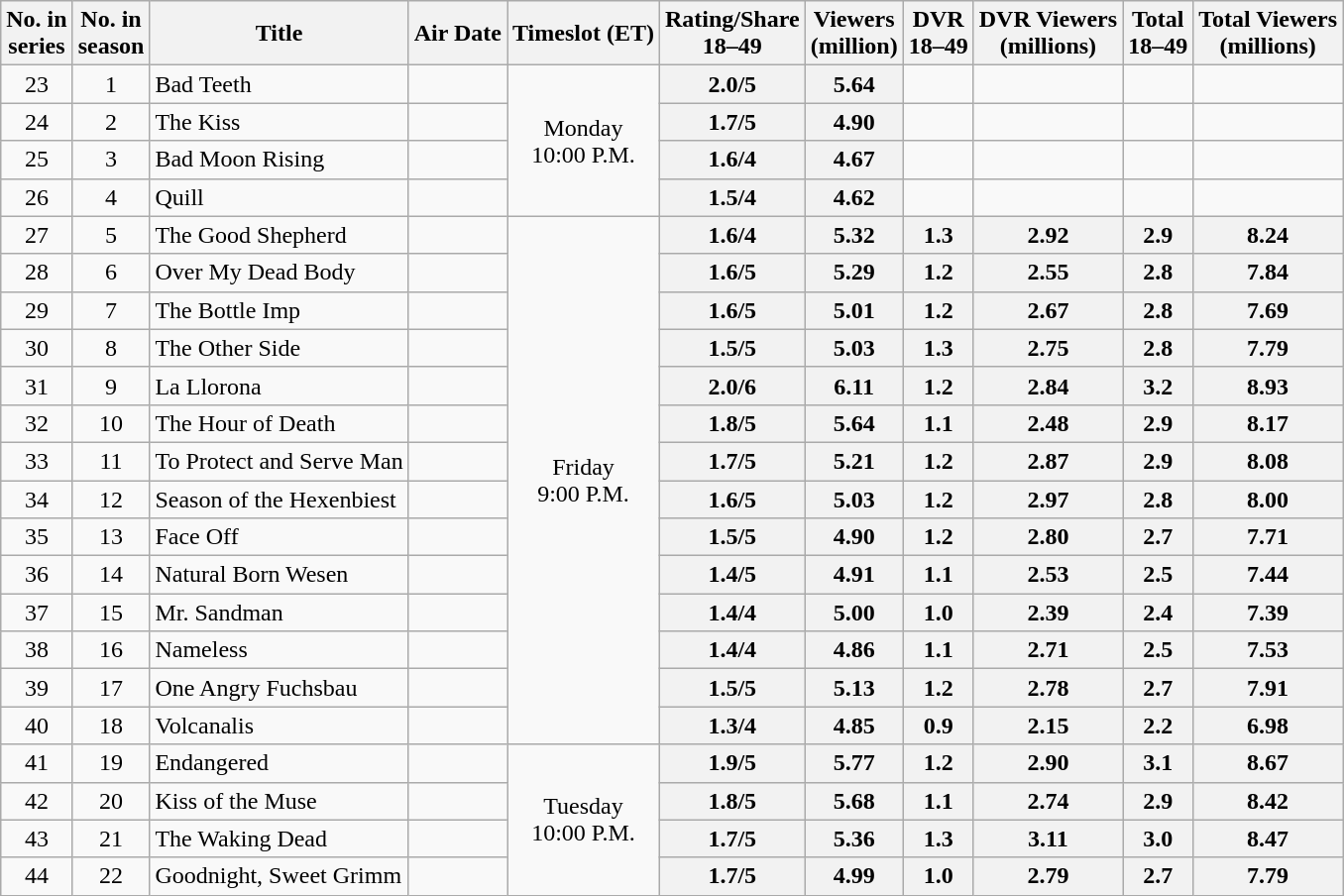<table class="wikitable">
<tr>
<th>No. in<br>series</th>
<th>No. in<br>season</th>
<th>Title</th>
<th>Air Date</th>
<th>Timeslot (ET)</th>
<th>Rating/Share<br>18–49</th>
<th>Viewers<br>(million)</th>
<th>DVR<br>18–49</th>
<th>DVR Viewers<br>(millions)</th>
<th>Total<br>18–49</th>
<th>Total Viewers<br>(millions)</th>
</tr>
<tr>
<td style="text-align:center">23</td>
<td style="text-align:center">1</td>
<td>Bad Teeth</td>
<td></td>
<td style="text-align:center" rowspan=4>Monday<br>10:00 P.M.</td>
<th style="text-align:center">2.0/5</th>
<th style="text-align:center">5.64</th>
<td></td>
<td></td>
<td></td>
<td></td>
</tr>
<tr>
<td style="text-align:center">24</td>
<td style="text-align:center">2</td>
<td>The Kiss</td>
<td></td>
<th style="text-align:center">1.7/5</th>
<th style="text-align:center">4.90</th>
<td></td>
<td></td>
<td></td>
<td></td>
</tr>
<tr>
<td style="text-align:center">25</td>
<td style="text-align:center">3</td>
<td>Bad Moon Rising</td>
<td></td>
<th style="text-align:center">1.6/4</th>
<th style="text-align:center">4.67</th>
<td></td>
<td></td>
<td></td>
<td></td>
</tr>
<tr>
<td style="text-align:center">26</td>
<td style="text-align:center">4</td>
<td>Quill</td>
<td></td>
<th style="text-align:center">1.5/4</th>
<th style="text-align:center">4.62</th>
<td></td>
<td></td>
<td></td>
<td></td>
</tr>
<tr>
<td style="text-align:center">27</td>
<td style="text-align:center">5</td>
<td>The Good Shepherd</td>
<td></td>
<td style="text-align:center" rowspan=14>Friday<br>9:00 P.M.</td>
<th style="text-align:center">1.6/4</th>
<th style="text-align:center">5.32</th>
<th style="text-align:center">1.3</th>
<th style="text-align:center">2.92</th>
<th style="text-align:center">2.9</th>
<th style="text-align:center">8.24</th>
</tr>
<tr>
<td style="text-align:center">28</td>
<td style="text-align:center">6</td>
<td>Over My Dead Body</td>
<td></td>
<th style="text-align:center">1.6/5</th>
<th style="text-align:center">5.29</th>
<th style="text-align:center">1.2</th>
<th style="text-align:center">2.55</th>
<th style="text-align:center">2.8</th>
<th style="text-align:center">7.84</th>
</tr>
<tr>
<td style="text-align:center">29</td>
<td style="text-align:center">7</td>
<td>The Bottle Imp</td>
<td></td>
<th style="text-align:center">1.6/5</th>
<th style="text-align:center">5.01</th>
<th style="text-align:center">1.2</th>
<th style="text-align:center">2.67</th>
<th style="text-align:center">2.8</th>
<th style="text-align:center">7.69</th>
</tr>
<tr>
<td style="text-align:center">30</td>
<td style="text-align:center">8</td>
<td>The Other Side</td>
<td></td>
<th style="text-align:center">1.5/5</th>
<th style="text-align:center">5.03</th>
<th style="text-align:center">1.3</th>
<th style="text-align:center">2.75</th>
<th style="text-align:center">2.8</th>
<th style="text-align:center">7.79</th>
</tr>
<tr>
<td style="text-align:center">31</td>
<td style="text-align:center">9</td>
<td>La Llorona</td>
<td></td>
<th style="text-align:center">2.0/6</th>
<th style="text-align:center">6.11</th>
<th style="text-align:center">1.2</th>
<th style="text-align:center">2.84</th>
<th style="text-align:center">3.2</th>
<th style="text-align:center">8.93</th>
</tr>
<tr>
<td style="text-align:center">32</td>
<td style="text-align:center">10</td>
<td>The Hour of Death</td>
<td></td>
<th style="text-align:center">1.8/5</th>
<th style="text-align:center">5.64</th>
<th style="text-align:center">1.1</th>
<th style="text-align:center">2.48</th>
<th style="text-align:center">2.9</th>
<th style="text-align:center">8.17</th>
</tr>
<tr>
<td style="text-align:center">33</td>
<td style="text-align:center">11</td>
<td>To Protect and Serve Man</td>
<td></td>
<th style="text-align:center">1.7/5</th>
<th style="text-align:center">5.21</th>
<th style="text-align:center">1.2</th>
<th style="text-align:center">2.87</th>
<th style="text-align:center">2.9</th>
<th style="text-align:center">8.08</th>
</tr>
<tr>
<td style="text-align:center">34</td>
<td style="text-align:center">12</td>
<td>Season of the Hexenbiest</td>
<td></td>
<th style="text-align:center">1.6/5</th>
<th style="text-align:center">5.03</th>
<th style="text-align:center">1.2</th>
<th style="text-align:center">2.97</th>
<th style="text-align:center">2.8</th>
<th style="text-align:center">8.00</th>
</tr>
<tr>
<td style="text-align:center">35</td>
<td style="text-align:center">13</td>
<td>Face Off</td>
<td></td>
<th style="text-align:center">1.5/5</th>
<th style="text-align:center">4.90</th>
<th style="text-align:center">1.2</th>
<th style="text-align:center">2.80</th>
<th style="text-align:center">2.7</th>
<th style="text-align:center">7.71</th>
</tr>
<tr>
<td style="text-align:center">36</td>
<td style="text-align:center">14</td>
<td>Natural Born Wesen</td>
<td></td>
<th style="text-align:center">1.4/5</th>
<th style="text-align:center">4.91</th>
<th style="text-align:center">1.1</th>
<th style="text-align:center">2.53</th>
<th style="text-align:center">2.5</th>
<th style="text-align:center">7.44</th>
</tr>
<tr>
<td style="text-align:center">37</td>
<td style="text-align:center">15</td>
<td>Mr. Sandman</td>
<td></td>
<th style="text-align:center">1.4/4</th>
<th style="text-align:center">5.00</th>
<th style="text-align:center">1.0</th>
<th style="text-align:center">2.39</th>
<th style="text-align:center">2.4</th>
<th style="text-align:center">7.39</th>
</tr>
<tr>
<td style="text-align:center">38</td>
<td style="text-align:center">16</td>
<td>Nameless</td>
<td></td>
<th style="text-align:center">1.4/4</th>
<th style="text-align:center">4.86</th>
<th style="text-align:center">1.1</th>
<th style="text-align:center">2.71</th>
<th style="text-align:center">2.5</th>
<th style="text-align:center">7.53</th>
</tr>
<tr>
<td style="text-align:center">39</td>
<td style="text-align:center">17</td>
<td>One Angry Fuchsbau</td>
<td></td>
<th style="text-align:center">1.5/5</th>
<th style="text-align:center">5.13</th>
<th style="text-align:center">1.2</th>
<th style="text-align:center">2.78</th>
<th style="text-align:center">2.7</th>
<th style="text-align:center">7.91</th>
</tr>
<tr>
<td style="text-align:center">40</td>
<td style="text-align:center">18</td>
<td>Volcanalis</td>
<td></td>
<th style="text-align:center">1.3/4</th>
<th style="text-align:center">4.85</th>
<th style="text-align:center">0.9</th>
<th style="text-align:center">2.15</th>
<th style="text-align:center">2.2</th>
<th style="text-align:center">6.98</th>
</tr>
<tr>
<td style="text-align:center">41</td>
<td style="text-align:center">19</td>
<td>Endangered</td>
<td></td>
<td style="text-align:center" rowspan=4>Tuesday<br>10:00 P.M.</td>
<th style="text-align:center">1.9/5</th>
<th style="text-align:center">5.77</th>
<th style="text-align:center">1.2</th>
<th style="text-align:center">2.90</th>
<th style="text-align:center">3.1</th>
<th style="text-align:center">8.67</th>
</tr>
<tr>
<td style="text-align:center">42</td>
<td style="text-align:center">20</td>
<td>Kiss of the Muse</td>
<td></td>
<th style="text-align:center">1.8/5</th>
<th style="text-align:center">5.68</th>
<th style="text-align:center">1.1</th>
<th style="text-align:center">2.74</th>
<th style="text-align:center">2.9</th>
<th style="text-align:center">8.42</th>
</tr>
<tr>
<td style="text-align:center">43</td>
<td style="text-align:center">21</td>
<td>The Waking Dead</td>
<td></td>
<th style="text-align:center">1.7/5</th>
<th style="text-align:center">5.36</th>
<th style="text-align:center">1.3</th>
<th style="text-align:center">3.11</th>
<th style="text-align:center">3.0</th>
<th style="text-align:center">8.47</th>
</tr>
<tr>
<td style="text-align:center">44</td>
<td style="text-align:center">22</td>
<td>Goodnight, Sweet Grimm</td>
<td></td>
<th style="text-align:center">1.7/5</th>
<th style="text-align:center">4.99</th>
<th style="text-align:center">1.0</th>
<th style="text-align:center">2.79</th>
<th style="text-align:center">2.7</th>
<th style="text-align:center">7.79</th>
</tr>
</table>
